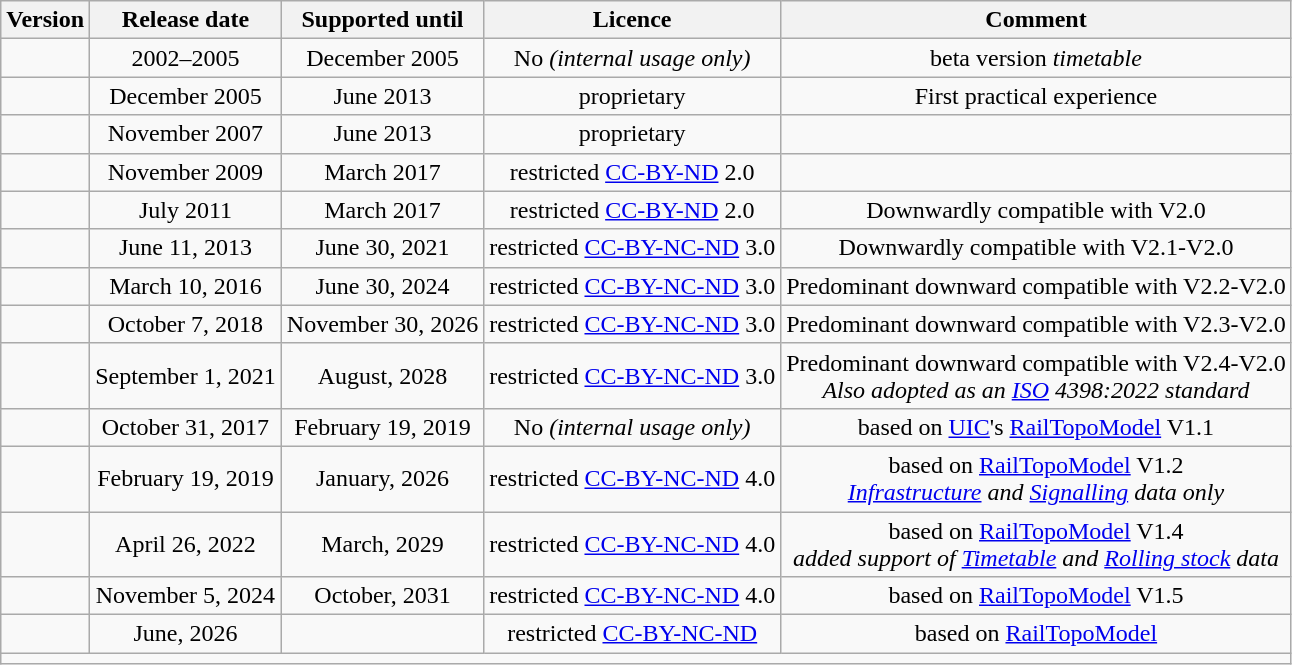<table class="wikitable" style="sortable; text-align:center; margin-left:1em">
<tr>
<th>Version</th>
<th>Release date</th>
<th>Supported until</th>
<th>Licence</th>
<th>Comment</th>
</tr>
<tr>
<td></td>
<td>2002–2005</td>
<td>December 2005</td>
<td>No <em>(internal usage only)</em></td>
<td>beta version <em>timetable</em></td>
</tr>
<tr>
<td></td>
<td>December 2005</td>
<td>June 2013</td>
<td>proprietary</td>
<td>First practical experience</td>
</tr>
<tr>
<td></td>
<td>November 2007</td>
<td>June 2013</td>
<td>proprietary</td>
<td></td>
</tr>
<tr>
<td></td>
<td>November 2009</td>
<td>March 2017</td>
<td>restricted <a href='#'>CC-BY-ND</a> 2.0</td>
<td></td>
</tr>
<tr>
<td></td>
<td>July 2011</td>
<td>March 2017</td>
<td>restricted <a href='#'>CC-BY-ND</a> 2.0</td>
<td>Downwardly compatible with V2.0</td>
</tr>
<tr>
<td></td>
<td>June 11, 2013</td>
<td>June 30, 2021</td>
<td>restricted <a href='#'>CC-BY-NC-ND</a> 3.0</td>
<td>Downwardly compatible with V2.1-V2.0</td>
</tr>
<tr>
<td></td>
<td>March 10, 2016</td>
<td>June 30, 2024</td>
<td>restricted <a href='#'>CC-BY-NC-ND</a> 3.0</td>
<td>Predominant downward compatible with V2.2-V2.0</td>
</tr>
<tr>
<td></td>
<td>October 7, 2018</td>
<td>November 30, 2026</td>
<td>restricted <a href='#'>CC-BY-NC-ND</a> 3.0</td>
<td>Predominant downward compatible with V2.3-V2.0</td>
</tr>
<tr>
<td></td>
<td>September 1, 2021</td>
<td>August, 2028</td>
<td>restricted <a href='#'>CC-BY-NC-ND</a> 3.0</td>
<td>Predominant downward compatible with V2.4-V2.0<br><em>Also adopted as an <a href='#'>ISO</a> 4398:2022 standard</em></td>
</tr>
<tr>
<td></td>
<td>October 31, 2017</td>
<td>February 19, 2019</td>
<td>No <em>(internal usage only)</em></td>
<td>based on <a href='#'>UIC</a>'s <a href='#'>RailTopoModel</a> V1.1</td>
</tr>
<tr>
<td></td>
<td>February 19, 2019</td>
<td>January, 2026</td>
<td>restricted <a href='#'>CC-BY-NC-ND</a> 4.0</td>
<td>based on <a href='#'>RailTopoModel</a> V1.2<br><em><a href='#'>Infrastructure</a> and <a href='#'>Signalling</a> data only</em></td>
</tr>
<tr>
<td></td>
<td>April 26, 2022</td>
<td>March, 2029</td>
<td>restricted <a href='#'>CC-BY-NC-ND</a> 4.0</td>
<td>based on <a href='#'>RailTopoModel</a> V1.4<br><em>added support of <a href='#'>Timetable</a> and <a href='#'>Rolling stock</a> data</em></td>
</tr>
<tr>
<td></td>
<td>November 5, 2024</td>
<td>October, 2031</td>
<td>restricted <a href='#'>CC-BY-NC-ND</a> 4.0</td>
<td>based on <a href='#'>RailTopoModel</a> V1.5</td>
</tr>
<tr>
<td></td>
<td>June, 2026</td>
<td></td>
<td>restricted <a href='#'>CC-BY-NC-ND</a></td>
<td>based on <a href='#'>RailTopoModel</a></td>
</tr>
<tr>
<td colspan="99"><small></small></td>
</tr>
</table>
